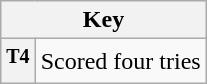<table class="wikitable plainrowheaders">
<tr>
<th colspan="2" scope="col">Key</th>
</tr>
<tr>
<th align="left" scope="row"><sup>T4</sup></th>
<td align="left">Scored four tries</td>
</tr>
</table>
